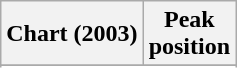<table class="wikitable sortable plainrowheaders" style="text-align:center">
<tr>
<th scope="col">Chart (2003)</th>
<th scope="col">Peak<br>position</th>
</tr>
<tr>
</tr>
<tr>
</tr>
</table>
